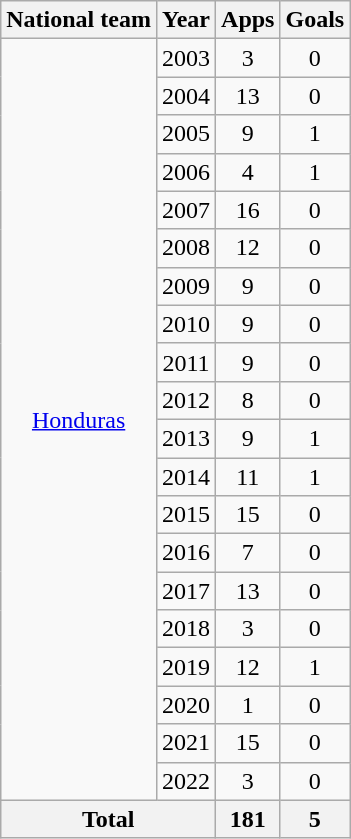<table class="wikitable" style="text-align:center">
<tr>
<th>National team</th>
<th>Year</th>
<th>Apps</th>
<th>Goals</th>
</tr>
<tr>
<td rowspan="20"><a href='#'>Honduras</a></td>
<td>2003</td>
<td>3</td>
<td>0</td>
</tr>
<tr>
<td>2004</td>
<td>13</td>
<td>0</td>
</tr>
<tr>
<td>2005</td>
<td>9</td>
<td>1</td>
</tr>
<tr>
<td>2006</td>
<td>4</td>
<td>1</td>
</tr>
<tr>
<td>2007</td>
<td>16</td>
<td>0</td>
</tr>
<tr>
<td>2008</td>
<td>12</td>
<td>0</td>
</tr>
<tr>
<td>2009</td>
<td>9</td>
<td>0</td>
</tr>
<tr>
<td>2010</td>
<td>9</td>
<td>0</td>
</tr>
<tr>
<td>2011</td>
<td>9</td>
<td>0</td>
</tr>
<tr>
<td>2012</td>
<td>8</td>
<td>0</td>
</tr>
<tr>
<td>2013</td>
<td>9</td>
<td>1</td>
</tr>
<tr>
<td>2014</td>
<td>11</td>
<td>1</td>
</tr>
<tr>
<td>2015</td>
<td>15</td>
<td>0</td>
</tr>
<tr>
<td>2016</td>
<td>7</td>
<td>0</td>
</tr>
<tr>
<td>2017</td>
<td>13</td>
<td>0</td>
</tr>
<tr>
<td>2018</td>
<td>3</td>
<td>0</td>
</tr>
<tr>
<td>2019</td>
<td>12</td>
<td>1</td>
</tr>
<tr>
<td>2020</td>
<td>1</td>
<td>0</td>
</tr>
<tr>
<td>2021</td>
<td>15</td>
<td>0</td>
</tr>
<tr>
<td>2022</td>
<td>3</td>
<td>0</td>
</tr>
<tr>
<th colspan="2">Total</th>
<th>181</th>
<th>5</th>
</tr>
</table>
